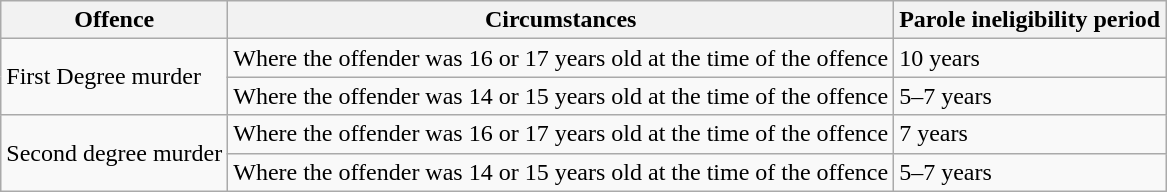<table class="wikitable">
<tr>
<th>Offence</th>
<th>Circumstances</th>
<th>Parole ineligibility period</th>
</tr>
<tr>
<td rowspan="2">First Degree murder</td>
<td>Where the offender was 16 or 17 years old at the time of the offence</td>
<td>10 years</td>
</tr>
<tr>
<td>Where the offender was 14 or 15 years old at the time of the offence</td>
<td>5–7 years</td>
</tr>
<tr>
<td rowspan="2">Second degree murder</td>
<td>Where the offender was 16 or 17 years old at the time of the offence</td>
<td>7 years</td>
</tr>
<tr>
<td>Where the offender was 14 or 15 years old at the time of the offence</td>
<td>5–7 years</td>
</tr>
</table>
